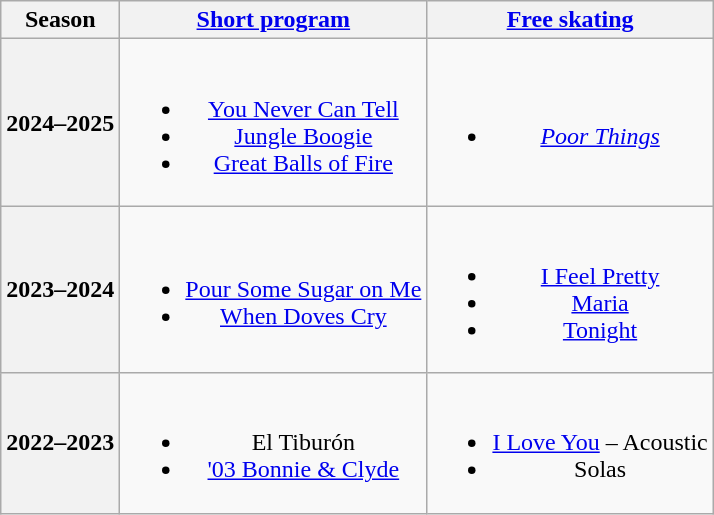<table class=wikitable style=text-align:center>
<tr>
<th>Season</th>
<th><a href='#'>Short program</a></th>
<th><a href='#'>Free skating</a></th>
</tr>
<tr>
<th>2024–2025 <br></th>
<td><br><ul><li><a href='#'>You Never Can Tell</a> <br> </li><li><a href='#'>Jungle Boogie</a> <br> </li><li><a href='#'>Great Balls of Fire</a> <br> </li></ul></td>
<td><br><ul><li><em><a href='#'>Poor Things</a></em> <br> </li></ul></td>
</tr>
<tr>
<th>2023–2024 <br></th>
<td><br><ul><li><a href='#'>Pour Some Sugar on Me</a> <br> </li><li><a href='#'>When Doves Cry</a> <br> </li></ul></td>
<td><br><ul><li><a href='#'>I Feel Pretty</a></li><li><a href='#'>Maria</a></li><li><a href='#'>Tonight</a> <br> </li></ul></td>
</tr>
<tr>
<th>2022–2023 <br></th>
<td><br><ul><li>El Tiburón <br> </li><li><a href='#'>'03 Bonnie & Clyde</a> <br> </li></ul></td>
<td><br><ul><li><a href='#'>I Love You</a> – Acoustic <br> </li><li>Solas <br> </li></ul></td>
</tr>
</table>
